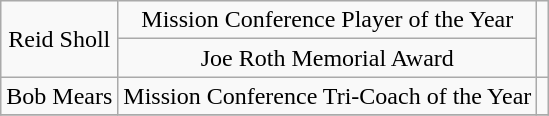<table class="wikitable sortable sortable" style="text-align: center">
<tr>
<td rowspan=2>Reid Sholl</td>
<td>Mission Conference Player of the Year</td>
<td rowspan=2></td>
</tr>
<tr>
<td>Joe Roth Memorial Award</td>
</tr>
<tr>
<td>Bob Mears</td>
<td>Mission Conference Tri-Coach of the Year</td>
<td></td>
</tr>
<tr>
</tr>
</table>
